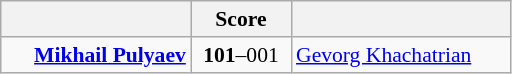<table class="wikitable" style="text-align: center; font-size:90% ">
<tr>
<th align="right" width="120"></th>
<th width="60">Score</th>
<th align="left" width="140"></th>
</tr>
<tr>
<td align=right><strong><a href='#'>Mikhail Pulyaev</a></strong> </td>
<td align=center><strong>101</strong>–001</td>
<td align=left> <a href='#'>Gevorg Khachatrian</a></td>
</tr>
</table>
